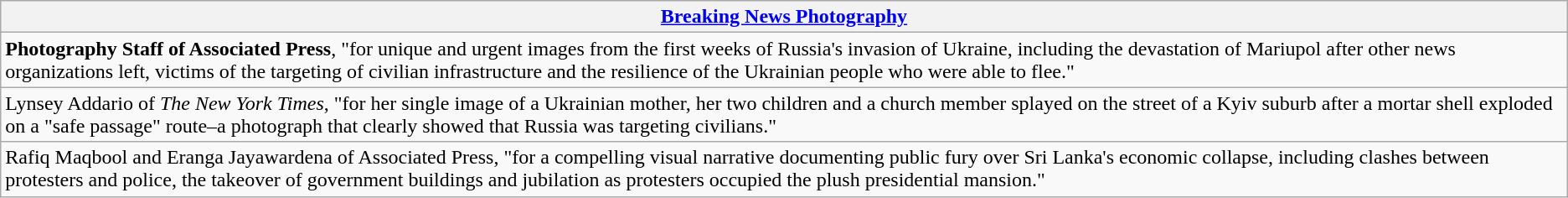<table class="wikitable" style="float:left; float:none;">
<tr>
<th><a href='#'>Breaking News Photography</a></th>
</tr>
<tr>
<td><strong>Photography Staff of Associated Press</strong>, "for unique and urgent images from the first weeks of Russia's invasion of Ukraine, including the devastation of Mariupol after other news organizations left, victims of the targeting of civilian infrastructure and the resilience of the Ukrainian people who were able to flee."</td>
</tr>
<tr>
<td>Lynsey Addario of <em>The New York Times</em>, "for her single image of a Ukrainian mother, her two children and a church member splayed on the street of a Kyiv suburb after a mortar shell exploded on a "safe passage" route–a photograph that clearly showed that Russia was targeting civilians."</td>
</tr>
<tr>
<td>Rafiq Maqbool and Eranga Jayawardena of Associated Press, "for a compelling visual narrative documenting public fury over Sri Lanka's economic collapse, including clashes between protesters and police, the takeover of government buildings and jubilation as protesters occupied the plush presidential mansion."</td>
</tr>
</table>
